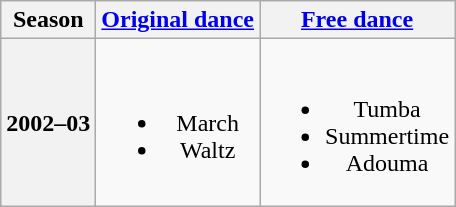<table class="wikitable" style="text-align:center">
<tr>
<th>Season</th>
<th><a href='#'>Original dance</a></th>
<th><a href='#'>Free dance</a></th>
</tr>
<tr>
<th>2002–03 <br> </th>
<td><br><ul><li>March</li><li>Waltz</li></ul></td>
<td><br><ul><li>Tumba <br></li><li>Summertime <br></li><li>Adouma <br></li></ul></td>
</tr>
</table>
